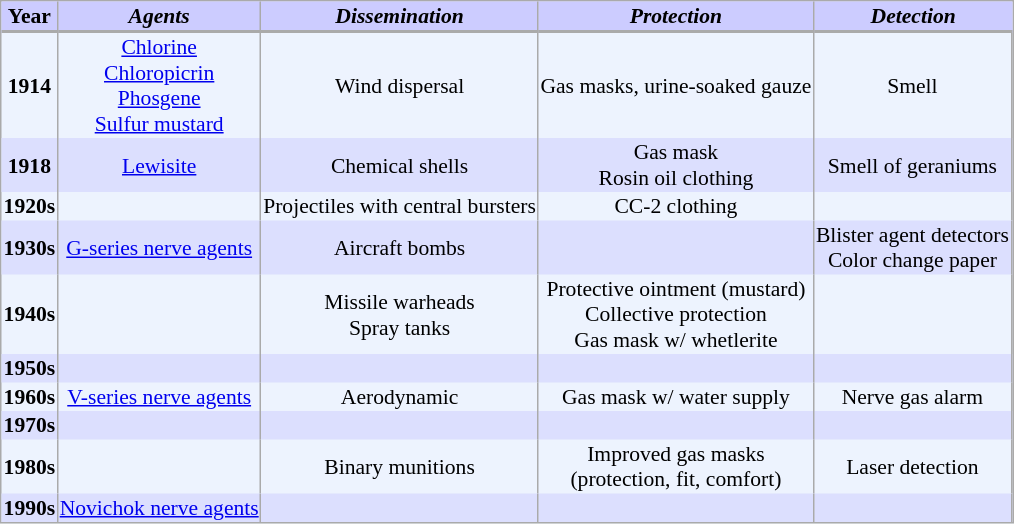<table style="margin:0 0 1em 1em; border:1px solid #aaa; background:#edf3fe; text-align:center; font-size:90%; margin:auto;"  cellpadding="1" cellspacing="0">
<tr style="background:#ccf; border-top:1px solid #aaa;">
<th style="border-right:1px solid #aaa; border-bottom:2px solid #aaa;">Year</th>
<th style="border-right:1px solid #aaa; border-bottom:2px solid #aaa;"><strong><em>Agents</em></strong></th>
<th style="border-right:1px solid #aaa; border-bottom:2px solid #aaa;"><strong><em>Dissemination</em></strong></th>
<th style="border-right:1px solid #aaa; border-bottom:2px solid #aaa;"><strong><em>Protection</em></strong></th>
<th style="border-right:1px solid #aaaaa; border-bottom:2px solid #aaa;"><strong><em>Detection</em></strong></th>
</tr>
<tr>
<td style="border-right:1px solid #aaa;"><strong>1914</strong></td>
<td style="border-right:1px solid #aaa;"><a href='#'>Chlorine</a><br><a href='#'>Chloropicrin</a><br><a href='#'>Phosgene</a><br><a href='#'>Sulfur mustard</a></td>
<td style="border-right:1px solid #aaa;">Wind dispersal</td>
<td style="border-right:1px solid #aaa;">Gas masks, urine-soaked gauze</td>
<td style="border-right:1px solid #aaa;">Smell</td>
</tr>
<tr style="background:#DCDFFE">
<td style="border-right:1px solid #aaa;"><strong>1918</strong></td>
<td style="border-right:1px solid #aaa;"><a href='#'>Lewisite</a></td>
<td style="border-right:1px solid #aaa;">Chemical shells</td>
<td style="border-right:1px solid #aaa;">Gas mask<br>Rosin oil clothing</td>
<td style="border-right:1px solid #aaa;">Smell of geraniums</td>
</tr>
<tr>
<td style="border-right:1px solid #aaa;"><strong>1920s</strong></td>
<td style="border-right:1px solid #aaa;"> </td>
<td style="border-right:1px solid #aaa;">Projectiles with central bursters</td>
<td style="border-right:1px solid #aaa;">CC-2 clothing</td>
<td style="border-right:1px solid #aaa;"> </td>
</tr>
<tr style="background:#DCDFFE">
<td style="border-right:1px solid #aaa;"><strong>1930s</strong></td>
<td style="border-right:1px solid #aaa;"><a href='#'>G-series nerve agents</a></td>
<td style="border-right:1px solid #aaa;">Aircraft bombs</td>
<td style="border-right:1px solid #aaa;"> </td>
<td style="border-right:1px solid #aaa;">Blister agent detectors<br>Color change paper</td>
</tr>
<tr>
<td style="border-right:1px solid #aaa;"><strong>1940s</strong></td>
<td style="border-right:1px solid #aaa;"> </td>
<td style="border-right:1px solid #aaa;">Missile warheads<br>Spray tanks</td>
<td style="border-right:1px solid #aaa;">Protective ointment (mustard)<br>Collective protection<br>Gas mask w/ whetlerite</td>
<td style="border-right:1px solid #aaa;"> </td>
</tr>
<tr style="background:#DCDFFE">
<td style="border-right:1px solid #aaa;"><strong>1950s</strong></td>
<td style="border-right:1px solid #aaa;"></td>
<td style="border-right:1px solid #aaa;"></td>
<td style="border-right:1px solid #aaa;"></td>
<td style="border-right:1px solid #aaa;"></td>
</tr>
<tr>
<td style="border-right:1px solid #aaa;"><strong>1960s</strong></td>
<td style="border-right:1px solid #aaa;"><a href='#'>V-series nerve agents</a></td>
<td style="border-right:1px solid #aaa;">Aerodynamic</td>
<td style="border-right:1px solid #aaa;">Gas mask w/ water supply</td>
<td style="border-right:1px solid #aaa;">Nerve gas alarm</td>
</tr>
<tr style="background:#DCDFFE">
<td style="border-right:1px solid #aaa;"><strong>1970s</strong></td>
<td style="border-right:1px solid #aaa;"></td>
<td style="border-right:1px solid #aaa;"></td>
<td style="border-right:1px solid #aaa;"></td>
<td style="border-right:1px solid #aaa;"></td>
</tr>
<tr>
<td style="border-right:1px solid #aaa;"><strong>1980s</strong></td>
<td style="border-right:1px solid #aaa;"> </td>
<td style="border-right:1px solid #aaa;">Binary munitions</td>
<td style="border-right:1px solid #aaa;">Improved gas masks<br>(protection, fit, comfort)</td>
<td style="border-right:1px solid #aaa;">Laser detection</td>
</tr>
<tr style="background:#DCDFFE">
<td style="border-right:1px solid #aaa;"><strong>1990s</strong></td>
<td style="border-right:1px solid #aaa;"><a href='#'>Novichok nerve agents</a></td>
<td style="border-right:1px solid #aaa;"> </td>
<td style="border-right:1px solid #aaa;"> </td>
<td style="border-right:1px solid #aaa;"> </td>
</tr>
</table>
